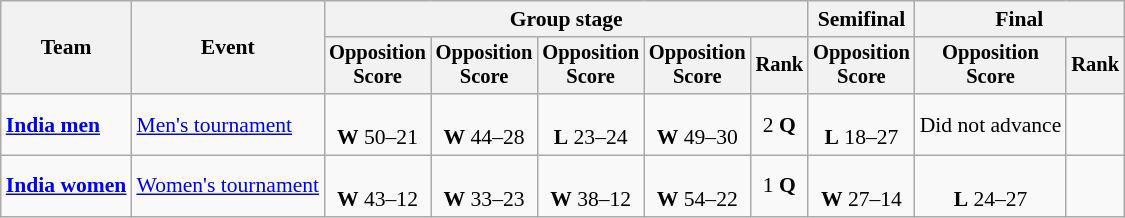<table class=wikitable style=font-size:90%;text-align:center>
<tr>
<th rowspan=2>Team</th>
<th rowspan=2>Event</th>
<th colspan=5>Group stage</th>
<th>Semifinal</th>
<th colspan=2>Final</th>
</tr>
<tr style=font-size:95%>
<th>Opposition<br>Score</th>
<th>Opposition<br>Score</th>
<th>Opposition<br>Score</th>
<th>Opposition<br>Score</th>
<th>Rank</th>
<th>Opposition<br>Score</th>
<th>Opposition<br>Score</th>
<th>Rank</th>
</tr>
<tr>
<td align=left><strong><a href='#'>India men</a></strong></td>
<td align=left><a href='#'>Men's tournament</a></td>
<td><br><strong>W</strong> 50–21</td>
<td><br><strong>W</strong> 44–28</td>
<td><br><strong>L</strong> 23–24</td>
<td><br><strong>W</strong> 49–30</td>
<td>2 <strong>Q</strong></td>
<td><br><strong>L</strong> 18–27</td>
<td>Did not advance</td>
<td></td>
</tr>
<tr>
<td align=left><strong><a href='#'>India women</a></strong></td>
<td align=left><a href='#'>Women's tournament</a></td>
<td><br><strong>W</strong> 43–12</td>
<td><br><strong>W</strong> 33–23</td>
<td><br><strong>W</strong> 38–12</td>
<td><br><strong>W</strong> 54–22</td>
<td>1 <strong>Q</strong></td>
<td><br><strong>W</strong> 27–14</td>
<td><br><strong>L</strong> 24–27</td>
<td></td>
</tr>
</table>
